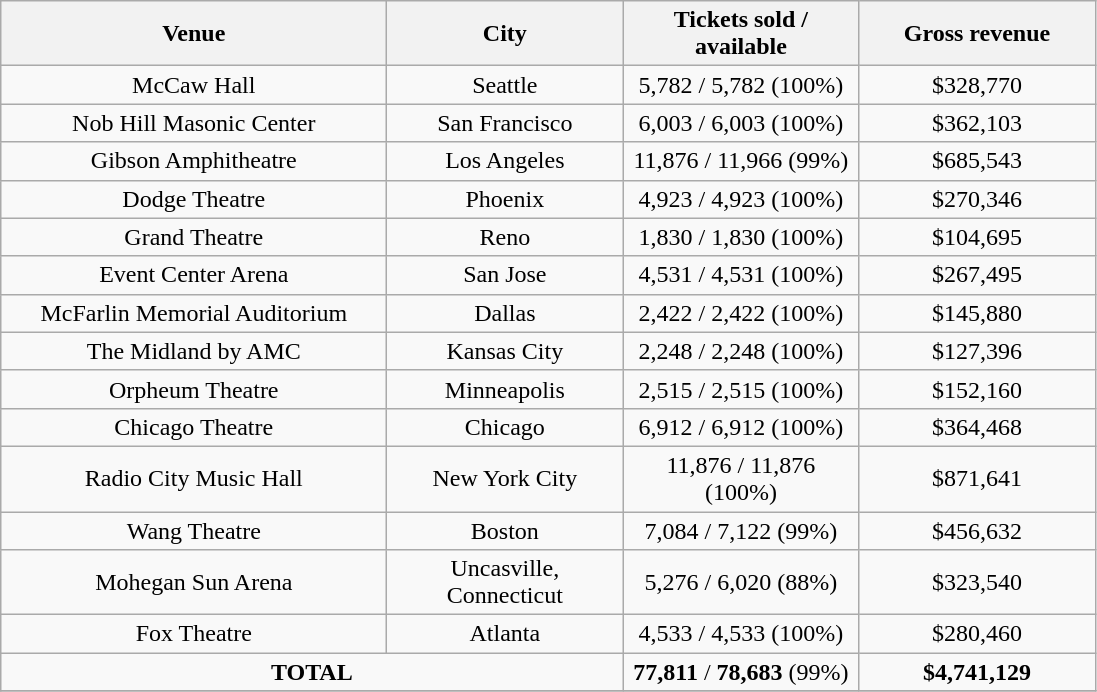<table class="wikitable" style="text-align:center">
<tr>
<th style="width:250px;">Venue</th>
<th style="width:150px;">City</th>
<th style="width:150px;">Tickets sold / available</th>
<th style="width:150px;">Gross revenue</th>
</tr>
<tr>
<td>McCaw Hall</td>
<td>Seattle</td>
<td>5,782 / 5,782 (100%)</td>
<td>$328,770</td>
</tr>
<tr>
<td>Nob Hill Masonic Center</td>
<td>San Francisco</td>
<td>6,003 / 6,003 (100%)</td>
<td>$362,103</td>
</tr>
<tr>
<td>Gibson Amphitheatre</td>
<td>Los Angeles</td>
<td>11,876 / 11,966 (99%)</td>
<td>$685,543</td>
</tr>
<tr>
<td>Dodge Theatre</td>
<td>Phoenix</td>
<td>4,923 / 4,923 (100%)</td>
<td>$270,346</td>
</tr>
<tr>
<td>Grand Theatre</td>
<td>Reno</td>
<td>1,830 / 1,830 (100%)</td>
<td>$104,695</td>
</tr>
<tr>
<td>Event Center Arena</td>
<td>San Jose</td>
<td>4,531 / 4,531 (100%)</td>
<td>$267,495</td>
</tr>
<tr>
<td>McFarlin Memorial Auditorium</td>
<td>Dallas</td>
<td>2,422 / 2,422 (100%)</td>
<td>$145,880</td>
</tr>
<tr>
<td>The Midland by AMC</td>
<td>Kansas City</td>
<td>2,248 / 2,248 (100%)</td>
<td>$127,396</td>
</tr>
<tr>
<td>Orpheum Theatre</td>
<td>Minneapolis</td>
<td>2,515 / 2,515 (100%)</td>
<td>$152,160</td>
</tr>
<tr>
<td>Chicago Theatre</td>
<td>Chicago</td>
<td>6,912 / 6,912 (100%)</td>
<td>$364,468</td>
</tr>
<tr>
<td>Radio City Music Hall</td>
<td>New York City</td>
<td>11,876 / 11,876 (100%)</td>
<td>$871,641</td>
</tr>
<tr>
<td>Wang Theatre</td>
<td>Boston</td>
<td>7,084 / 7,122 (99%)</td>
<td>$456,632</td>
</tr>
<tr>
<td>Mohegan Sun Arena</td>
<td>Uncasville, Connecticut</td>
<td>5,276 / 6,020 (88%)</td>
<td>$323,540</td>
</tr>
<tr>
<td>Fox Theatre</td>
<td>Atlanta</td>
<td>4,533 / 4,533 (100%)</td>
<td>$280,460</td>
</tr>
<tr>
<td colspan="2"><strong>TOTAL</strong></td>
<td><strong>77,811</strong> / <strong>78,683</strong> (99%)</td>
<td><strong>$4,741,129</strong></td>
</tr>
<tr>
</tr>
</table>
